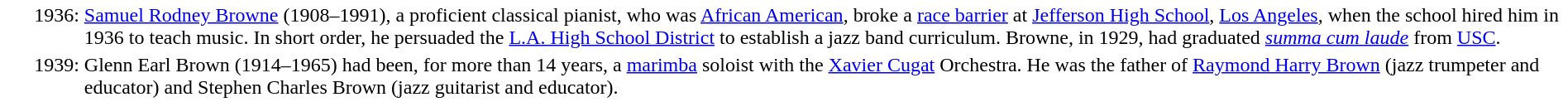<table valign="top"; border="0" cellpadding="1" style="color:black; background-color: #FFFFFF">
<tr valign="top">
<td width="5%" style="text-align:right">1936:</td>
<td width="95%" style="text-align:left"><a href='#'>Samuel Rodney Browne</a> (1908–1991), a proficient classical pianist, who was <a href='#'>African American</a>, broke a <a href='#'>race barrier</a> at <a href='#'>Jefferson High School</a>, <a href='#'>Los Angeles</a>, when the school hired him in 1936 to teach music. In short order, he persuaded the <a href='#'>L.A. High School District</a> to establish a jazz band curriculum.  Browne, in 1929, had graduated <em><a href='#'>summa cum laude</a></em> from <a href='#'>USC</a>.</td>
</tr>
<tr valign="top">
<td width="5%" style="text-align:right">1939:</td>
<td width="95%" style="text-align:left">Glenn Earl Brown (1914–1965) had been, for more than 14 years, a <a href='#'>marimba</a> soloist with the <a href='#'>Xavier Cugat</a> Orchestra.  He was the father of <a href='#'>Raymond Harry Brown</a> (jazz trumpeter and educator) and Stephen Charles Brown (jazz guitarist and educator).</td>
</tr>
</table>
